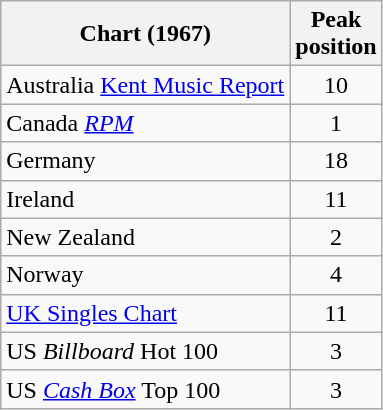<table class="wikitable sortable">
<tr>
<th>Chart (1967)</th>
<th>Peak<br>position</th>
</tr>
<tr>
<td>Australia <a href='#'>Kent Music Report</a></td>
<td style="text-align:center;">10</td>
</tr>
<tr>
<td>Canada <a href='#'><em>RPM</em></a></td>
<td style="text-align:center;">1</td>
</tr>
<tr>
<td>Germany</td>
<td style="text-align:center;">18</td>
</tr>
<tr>
<td>Ireland</td>
<td style="text-align:center;">11</td>
</tr>
<tr>
<td>New Zealand</td>
<td style="text-align:center;">2</td>
</tr>
<tr>
<td>Norway</td>
<td style="text-align:center;">4</td>
</tr>
<tr>
<td><a href='#'>UK Singles Chart</a></td>
<td style="text-align:center;">11</td>
</tr>
<tr>
<td>US <em>Billboard</em> Hot 100</td>
<td style="text-align:center;">3</td>
</tr>
<tr>
<td>US <em><a href='#'>Cash Box</a></em> Top 100</td>
<td style="text-align:center;">3</td>
</tr>
</table>
